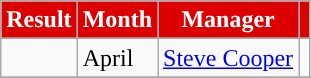<table class="wikitable" style="text-align:left">
<tr>
<th style="background:#DD0000; color:#FFFFFF;">Result</th>
<th style="background:#DD0000; color:#FFFFFF;">Month</th>
<th style="background:#DD0000;color:#FFFFFF;">Manager</th>
<th style="background:#DD0000; color:#FFFFFF;"></th>
</tr>
<tr>
</tr>
<tr>
<td></td>
<td>April</td>
<td> <a href='#'>Steve Cooper</a></td>
<td></td>
</tr>
<tr>
</tr>
</table>
